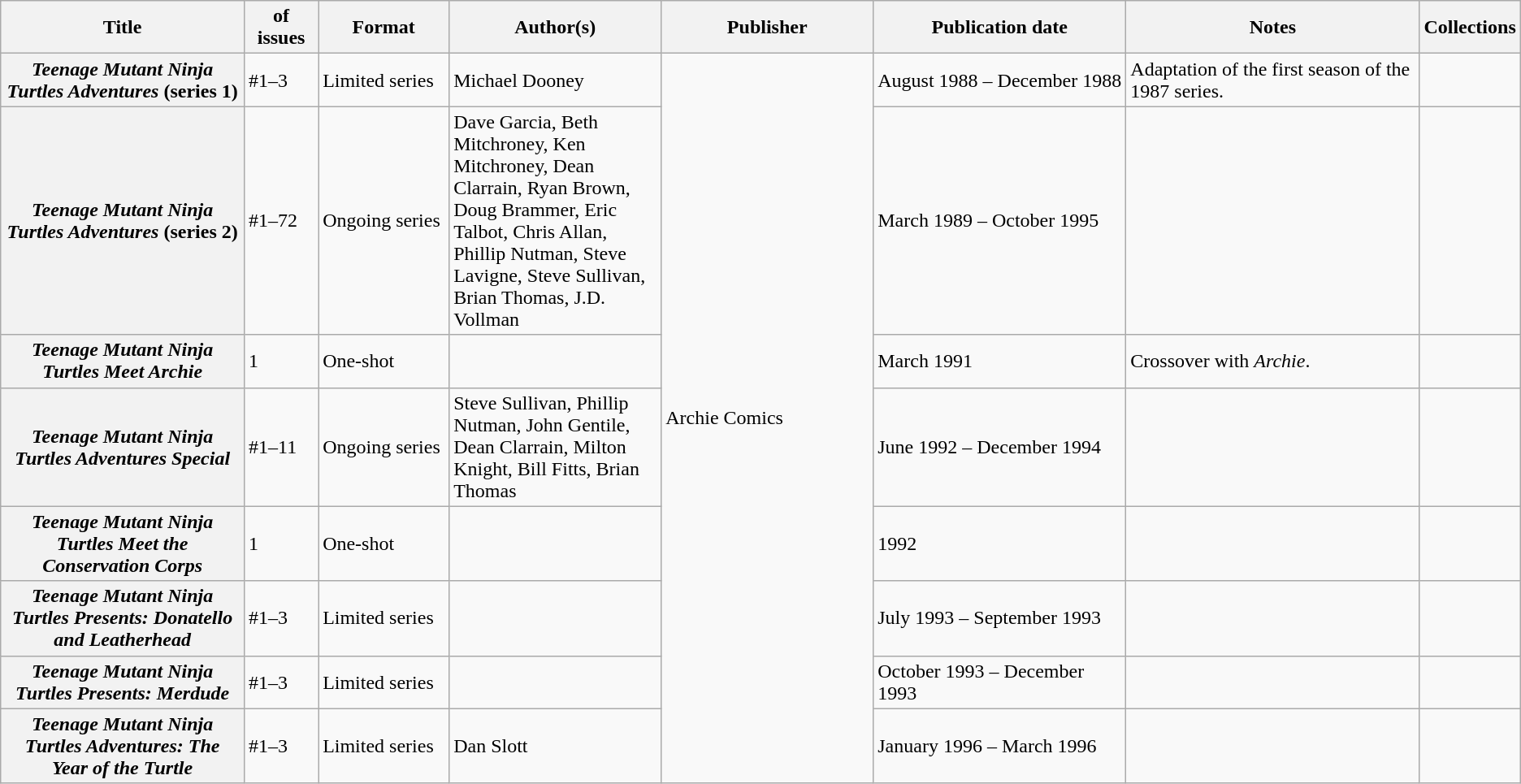<table class="wikitable">
<tr>
<th>Title</th>
<th style="width:40pt"> of issues</th>
<th style="width:75pt">Format</th>
<th style="width:125pt">Author(s)</th>
<th style="width:125pt">Publisher</th>
<th style="width:150pt">Publication date</th>
<th style="width:175pt">Notes</th>
<th>Collections</th>
</tr>
<tr>
<th><em>Teenage Mutant Ninja Turtles Adventures</em> (series 1)</th>
<td>#1–3</td>
<td>Limited series</td>
<td>Michael Dooney</td>
<td rowspan="8">Archie Comics</td>
<td>August 1988 – December 1988</td>
<td>Adaptation of the first season of the 1987 series.</td>
<td></td>
</tr>
<tr>
<th><em>Teenage Mutant Ninja Turtles Adventures</em> (series 2)</th>
<td>#1–72</td>
<td>Ongoing series</td>
<td>Dave Garcia, Beth Mitchroney, Ken Mitchroney, Dean Clarrain, Ryan Brown, Doug Brammer, Eric Talbot, Chris Allan, Phillip Nutman, Steve Lavigne, Steve Sullivan, Brian Thomas, J.D. Vollman</td>
<td>March 1989 – October 1995</td>
<td></td>
<td></td>
</tr>
<tr>
<th><em>Teenage Mutant Ninja Turtles Meet Archie</em></th>
<td>1</td>
<td>One-shot</td>
<td></td>
<td>March 1991</td>
<td>Crossover with <em>Archie</em>.</td>
<td></td>
</tr>
<tr>
<th><em>Teenage Mutant Ninja Turtles Adventures Special</em></th>
<td>#1–11</td>
<td>Ongoing series</td>
<td>Steve Sullivan, Phillip Nutman, John Gentile, Dean Clarrain, Milton Knight, Bill Fitts, Brian Thomas</td>
<td>June 1992 – December 1994</td>
<td></td>
<td></td>
</tr>
<tr>
<th><em>Teenage Mutant Ninja Turtles Meet the Conservation Corps</em></th>
<td>1</td>
<td>One-shot</td>
<td></td>
<td>1992</td>
<td></td>
<td></td>
</tr>
<tr>
<th><em>Teenage Mutant Ninja Turtles Presents: Donatello and Leatherhead</em></th>
<td>#1–3</td>
<td>Limited series</td>
<td></td>
<td>July 1993 – September 1993</td>
<td></td>
<td></td>
</tr>
<tr>
<th><em>Teenage Mutant Ninja Turtles Presents: Merdude</em></th>
<td>#1–3</td>
<td>Limited series</td>
<td></td>
<td>October 1993 – December 1993</td>
<td></td>
<td></td>
</tr>
<tr>
<th><em>Teenage Mutant Ninja Turtles Adventures: The Year of the Turtle</em></th>
<td>#1–3</td>
<td>Limited series</td>
<td>Dan Slott</td>
<td>January 1996 – March 1996</td>
<td></td>
<td></td>
</tr>
</table>
